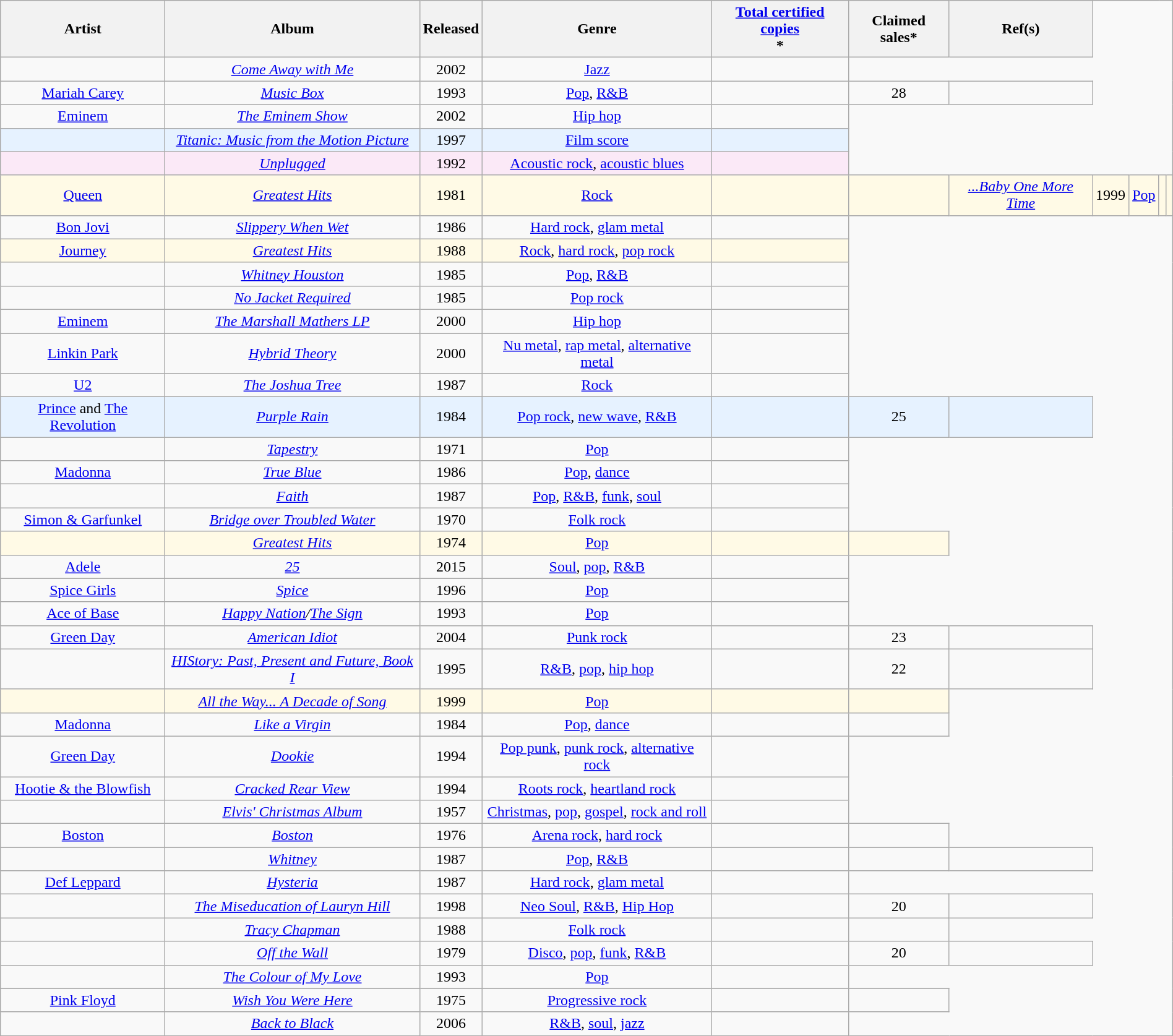<table class="wikitable sortable" style="width:100%; text-align: center">
<tr>
<th scope="col">Artist</th>
<th scope="col">Album</th>
<th scope="col">Released</th>
<th scope="col">Genre</th>
<th scope="col"><a href='#'>Total certified copies</a><br><small></small>*</th>
<th scope="col">Claimed sales*</th>
<th scope="col" class="unsortable">Ref(s)</th>
</tr>
<tr>
<td></td>
<td><em><a href='#'>Come Away with Me</a></em></td>
<td>2002</td>
<td><a href='#'>Jazz</a></td>
<td><br></td>
</tr>
<tr>
<td><a href='#'>Mariah Carey</a></td>
<td><a href='#'><em>Music Box</em></a></td>
<td>1993</td>
<td><a href='#'>Pop</a>, <a href='#'>R&B</a></td>
<td><br></td>
<td>28</td>
<td></td>
</tr>
<tr>
<td><a href='#'>Eminem</a></td>
<td><em><a href='#'>The Eminem Show</a></em></td>
<td>2002</td>
<td><a href='#'>Hip hop</a></td>
<td><br></td>
</tr>
<tr style="background:#E6F2FF">
<td></td>
<td><em><a href='#'>Titanic: Music from the Motion Picture</a></em></td>
<td>1997</td>
<td><a href='#'>Film score</a></td>
<td><br></td>
</tr>
<tr style="background:#FBE9F7;">
<td></td>
<td><em><a href='#'>Unplugged</a></em></td>
<td>1992</td>
<td><a href='#'>Acoustic rock</a>, <a href='#'>acoustic blues</a></td>
<td><br></td>
</tr>
<tr style="background:#FFFAE6;">
<td><a href='#'>Queen</a></td>
<td><em><a href='#'>Greatest Hits</a></em></td>
<td>1981</td>
<td><a href='#'>Rock</a></td>
<td><br></td>
<td></td>
<td><em><a href='#'>...Baby One More Time</a></em></td>
<td>1999</td>
<td><a href='#'>Pop</a></td>
<td><br></td>
<td></td>
</tr>
<tr>
<td><a href='#'>Bon Jovi</a></td>
<td><em><a href='#'>Slippery When Wet</a></em></td>
<td>1986</td>
<td><a href='#'>Hard rock</a>, <a href='#'>glam metal</a></td>
<td><br></td>
</tr>
<tr style="background:#FFFAE6;">
<td><a href='#'>Journey</a></td>
<td><em><a href='#'>Greatest Hits</a></em></td>
<td>1988</td>
<td><a href='#'>Rock</a>, <a href='#'>hard rock</a>, <a href='#'>pop rock</a></td>
<td><br></td>
</tr>
<tr>
<td></td>
<td><em><a href='#'>Whitney Houston</a></em></td>
<td>1985</td>
<td><a href='#'>Pop</a>, <a href='#'>R&B</a></td>
<td><br></td>
</tr>
<tr>
<td></td>
<td><em><a href='#'>No Jacket Required</a></em></td>
<td>1985</td>
<td><a href='#'>Pop rock</a></td>
<td><br></td>
</tr>
<tr>
<td><a href='#'>Eminem</a></td>
<td><em><a href='#'>The Marshall Mathers LP</a></em></td>
<td>2000</td>
<td><a href='#'>Hip hop</a></td>
<td><br></td>
</tr>
<tr>
<td><a href='#'>Linkin Park</a></td>
<td><em><a href='#'>Hybrid Theory</a></em></td>
<td>2000</td>
<td><a href='#'>Nu metal</a>, <a href='#'>rap metal</a>, <a href='#'>alternative metal</a></td>
<td><br></td>
</tr>
<tr>
<td><a href='#'>U2</a></td>
<td><em><a href='#'>The Joshua Tree</a></em></td>
<td>1987</td>
<td><a href='#'>Rock</a></td>
<td><br></td>
</tr>
<tr style="background:#E6F2FF">
<td><a href='#'>Prince</a> and <a href='#'>The Revolution</a></td>
<td><em><a href='#'>Purple Rain</a></em></td>
<td>1984</td>
<td><a href='#'>Pop rock</a>, <a href='#'>new wave</a>, <a href='#'>R&B</a></td>
<td><br></td>
<td>25</td>
<td></td>
</tr>
<tr>
<td></td>
<td><em><a href='#'>Tapestry</a></em></td>
<td>1971</td>
<td><a href='#'>Pop</a></td>
<td><br></td>
</tr>
<tr>
<td><a href='#'>Madonna</a></td>
<td><em><a href='#'>True Blue</a></em></td>
<td>1986</td>
<td><a href='#'>Pop</a>, <a href='#'>dance</a></td>
<td><br></td>
</tr>
<tr>
<td></td>
<td><em><a href='#'>Faith</a></em></td>
<td>1987</td>
<td><a href='#'>Pop</a>, <a href='#'>R&B</a>, <a href='#'>funk</a>, <a href='#'>soul</a></td>
<td><br></td>
</tr>
<tr>
<td><a href='#'>Simon & Garfunkel</a></td>
<td><em><a href='#'>Bridge over Troubled Water</a></em></td>
<td>1970</td>
<td><a href='#'>Folk rock</a></td>
<td><br></td>
</tr>
<tr style="background:#FFFAE6;">
<td></td>
<td><em><a href='#'>Greatest Hits</a></em></td>
<td>1974</td>
<td><a href='#'>Pop</a></td>
<td><br></td>
<td><br></td>
</tr>
<tr>
<td><a href='#'>Adele</a></td>
<td><em><a href='#'>25</a></em></td>
<td>2015</td>
<td><a href='#'>Soul</a>, <a href='#'>pop</a>, <a href='#'>R&B</a></td>
<td><br></td>
</tr>
<tr>
<td><a href='#'>Spice Girls</a></td>
<td><em><a href='#'>Spice</a></em></td>
<td>1996</td>
<td><a href='#'>Pop</a></td>
<td><br></td>
</tr>
<tr>
<td><a href='#'>Ace of Base</a></td>
<td><em><a href='#'>Happy Nation</a>/<a href='#'>The Sign</a></em></td>
<td>1993</td>
<td><a href='#'>Pop</a></td>
<td><br></td>
</tr>
<tr>
<td><a href='#'>Green Day</a></td>
<td><em><a href='#'>American Idiot</a></em></td>
<td>2004</td>
<td><a href='#'>Punk rock</a></td>
<td>   </td>
<td>23</td>
<td></td>
</tr>
<tr>
<td></td>
<td><em><a href='#'>HIStory: Past, Present and Future, Book I</a></em></td>
<td>1995</td>
<td><a href='#'>R&B</a>, <a href='#'>pop</a>, <a href='#'>hip hop</a></td>
<td><br></td>
<td>22</td>
<td></td>
</tr>
<tr style="background:#FFFAE6;">
<td></td>
<td><em><a href='#'>All the Way... A Decade of Song</a></em></td>
<td>1999</td>
<td><a href='#'>Pop</a></td>
<td><br></td>
<td><br></td>
</tr>
<tr>
<td><a href='#'>Madonna</a></td>
<td><em><a href='#'>Like a Virgin</a></em></td>
<td>1984</td>
<td><a href='#'>Pop</a>, <a href='#'>dance</a></td>
<td><br></td>
<td><br></td>
</tr>
<tr>
<td><a href='#'>Green Day</a></td>
<td><em><a href='#'>Dookie</a></em></td>
<td>1994</td>
<td><a href='#'>Pop punk</a>, <a href='#'>punk rock</a>, <a href='#'>alternative rock</a></td>
<td><br></td>
</tr>
<tr>
<td><a href='#'>Hootie & the Blowfish</a></td>
<td><em><a href='#'>Cracked Rear View</a></em></td>
<td>1994</td>
<td><a href='#'>Roots rock</a>, <a href='#'>heartland rock</a></td>
<td><br></td>
</tr>
<tr>
<td></td>
<td><em><a href='#'>Elvis' Christmas Album</a></em></td>
<td>1957</td>
<td><a href='#'>Christmas</a>, <a href='#'>pop</a>, <a href='#'>gospel</a>, <a href='#'>rock and roll</a></td>
<td><br></td>
</tr>
<tr>
<td><a href='#'>Boston</a></td>
<td><em><a href='#'>Boston</a></em></td>
<td>1976</td>
<td><a href='#'>Arena rock</a>, <a href='#'>hard rock</a></td>
<td><br></td>
<td><br></td>
</tr>
<tr>
<td></td>
<td><em><a href='#'>Whitney</a></em></td>
<td>1987</td>
<td><a href='#'>Pop</a>, <a href='#'>R&B</a></td>
<td><br></td>
<td><br></td>
<td><br></td>
</tr>
<tr>
<td><a href='#'>Def Leppard</a></td>
<td><em><a href='#'>Hysteria</a></em></td>
<td>1987</td>
<td><a href='#'>Hard rock</a>, <a href='#'>glam metal</a></td>
<td><br></td>
</tr>
<tr>
<td></td>
<td><em><a href='#'>The Miseducation of Lauryn Hill</a></em></td>
<td>1998</td>
<td><a href='#'>Neo Soul</a>, <a href='#'>R&B</a>, <a href='#'>Hip Hop</a></td>
<td><br></td>
<td>20</td>
<td></td>
</tr>
<tr>
<td></td>
<td><em><a href='#'>Tracy Chapman</a></em></td>
<td>1988</td>
<td><a href='#'>Folk rock</a></td>
<td><br></td>
<td><br></td>
</tr>
<tr>
<td></td>
<td><em><a href='#'>Off the Wall</a></em></td>
<td>1979</td>
<td><a href='#'>Disco</a>, <a href='#'>pop</a>, <a href='#'>funk</a>, <a href='#'>R&B</a></td>
<td><br></td>
<td>20</td>
<td></td>
</tr>
<tr>
<td></td>
<td><em><a href='#'>The Colour of My Love</a></em></td>
<td>1993</td>
<td><a href='#'>Pop</a></td>
<td><br></td>
</tr>
<tr>
<td><a href='#'>Pink Floyd</a></td>
<td><em><a href='#'>Wish You Were Here</a></em></td>
<td>1975</td>
<td><a href='#'>Progressive rock</a></td>
<td><br></td>
<td><br></td>
</tr>
<tr>
<td></td>
<td><em><a href='#'>Back to Black</a></em></td>
<td>2006</td>
<td><a href='#'>R&B</a>, <a href='#'>soul</a>, <a href='#'>jazz</a></td>
<td><br></td>
</tr>
</table>
